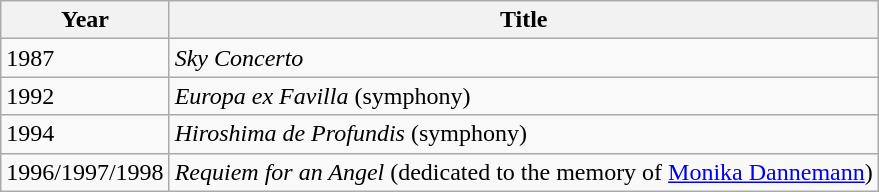<table class="wikitable">
<tr>
<th>Year</th>
<th>Title</th>
</tr>
<tr>
<td>1987</td>
<td><em>Sky Concerto</em></td>
</tr>
<tr>
<td>1992</td>
<td><em>Europa ex Favilla</em> (symphony)</td>
</tr>
<tr>
<td>1994</td>
<td><em>Hiroshima de Profundis</em> (symphony)</td>
</tr>
<tr>
<td>1996/1997/1998</td>
<td><em>Requiem for an Angel</em> (dedicated to the memory of <a href='#'>Monika Dannemann</a>)</td>
</tr>
</table>
